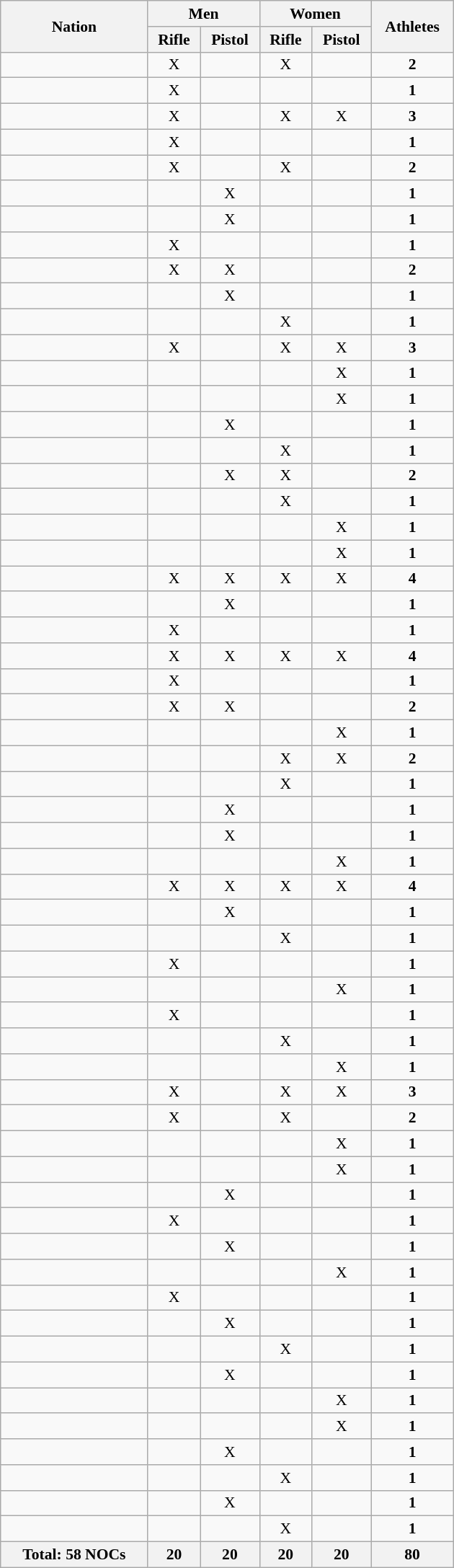<table class="wikitable" width=420 style="text-align:center; font-size:90%">
<tr>
<th rowspan="2" align="left">Nation</th>
<th colspan="2">Men</th>
<th colspan="2">Women</th>
<th rowspan=2>Athletes</th>
</tr>
<tr>
<th>Rifle</th>
<th>Pistol</th>
<th>Rifle</th>
<th>Pistol</th>
</tr>
<tr>
<td align=left></td>
<td>X</td>
<td></td>
<td>X</td>
<td></td>
<td><strong>2</strong></td>
</tr>
<tr>
<td align=left></td>
<td>X</td>
<td></td>
<td></td>
<td></td>
<td><strong>1</strong></td>
</tr>
<tr>
<td align=left></td>
<td>X</td>
<td></td>
<td>X</td>
<td>X</td>
<td><strong>3</strong></td>
</tr>
<tr>
<td align=left></td>
<td>X</td>
<td></td>
<td></td>
<td></td>
<td><strong>1</strong></td>
</tr>
<tr>
<td align=left></td>
<td>X</td>
<td></td>
<td>X</td>
<td></td>
<td><strong>2</strong></td>
</tr>
<tr>
<td align=left></td>
<td></td>
<td>X</td>
<td></td>
<td></td>
<td><strong>1</strong></td>
</tr>
<tr>
<td align=left></td>
<td></td>
<td>X</td>
<td></td>
<td></td>
<td><strong>1</strong></td>
</tr>
<tr>
<td align=left></td>
<td>X</td>
<td></td>
<td></td>
<td></td>
<td><strong>1</strong></td>
</tr>
<tr>
<td align=left></td>
<td>X</td>
<td>X</td>
<td></td>
<td></td>
<td><strong>2</strong></td>
</tr>
<tr>
<td align=left></td>
<td></td>
<td>X</td>
<td></td>
<td></td>
<td><strong>1</strong></td>
</tr>
<tr>
<td align=left></td>
<td></td>
<td></td>
<td>X</td>
<td></td>
<td><strong>1</strong></td>
</tr>
<tr>
<td align=left></td>
<td>X</td>
<td></td>
<td>X</td>
<td>X</td>
<td><strong>3</strong></td>
</tr>
<tr>
<td align=left></td>
<td></td>
<td></td>
<td></td>
<td>X</td>
<td><strong>1</strong></td>
</tr>
<tr>
<td align=left></td>
<td></td>
<td></td>
<td></td>
<td>X</td>
<td><strong>1</strong></td>
</tr>
<tr>
<td align=left></td>
<td></td>
<td>X</td>
<td></td>
<td></td>
<td><strong>1</strong></td>
</tr>
<tr>
<td align=left></td>
<td></td>
<td></td>
<td>X</td>
<td></td>
<td><strong>1</strong></td>
</tr>
<tr>
<td align=left></td>
<td></td>
<td>X</td>
<td>X</td>
<td></td>
<td><strong>2</strong></td>
</tr>
<tr>
<td align=left></td>
<td></td>
<td></td>
<td>X</td>
<td></td>
<td><strong>1</strong></td>
</tr>
<tr>
<td align=left></td>
<td></td>
<td></td>
<td></td>
<td>X</td>
<td><strong>1</strong></td>
</tr>
<tr>
<td align=left></td>
<td></td>
<td></td>
<td></td>
<td>X</td>
<td><strong>1</strong></td>
</tr>
<tr>
<td align=left></td>
<td>X</td>
<td>X</td>
<td>X</td>
<td>X</td>
<td><strong>4</strong></td>
</tr>
<tr>
<td align=left></td>
<td></td>
<td>X</td>
<td></td>
<td></td>
<td><strong>1</strong></td>
</tr>
<tr>
<td align=left></td>
<td>X</td>
<td></td>
<td></td>
<td></td>
<td><strong>1</strong></td>
</tr>
<tr>
<td align=left></td>
<td>X</td>
<td>X</td>
<td>X</td>
<td>X</td>
<td><strong>4</strong></td>
</tr>
<tr>
<td align=left></td>
<td>X</td>
<td></td>
<td></td>
<td></td>
<td><strong>1</strong></td>
</tr>
<tr>
<td align=left></td>
<td>X</td>
<td>X</td>
<td></td>
<td></td>
<td><strong>2</strong></td>
</tr>
<tr>
<td align=left></td>
<td></td>
<td></td>
<td></td>
<td>X</td>
<td><strong>1</strong></td>
</tr>
<tr>
<td align=left></td>
<td></td>
<td></td>
<td>X</td>
<td>X</td>
<td><strong>2</strong></td>
</tr>
<tr>
<td align=left></td>
<td></td>
<td></td>
<td>X</td>
<td></td>
<td><strong>1</strong></td>
</tr>
<tr>
<td align=left></td>
<td></td>
<td>X</td>
<td></td>
<td></td>
<td><strong>1</strong></td>
</tr>
<tr>
<td align=left></td>
<td></td>
<td>X</td>
<td></td>
<td></td>
<td><strong>1</strong></td>
</tr>
<tr>
<td align=left></td>
<td></td>
<td></td>
<td></td>
<td>X</td>
<td><strong>1</strong></td>
</tr>
<tr>
<td align=left></td>
<td>X</td>
<td>X</td>
<td>X</td>
<td>X</td>
<td><strong>4</strong></td>
</tr>
<tr>
<td align=left></td>
<td></td>
<td>X</td>
<td></td>
<td></td>
<td><strong>1</strong></td>
</tr>
<tr>
<td align=left></td>
<td></td>
<td></td>
<td>X</td>
<td></td>
<td><strong>1</strong></td>
</tr>
<tr>
<td align=left></td>
<td>X</td>
<td></td>
<td></td>
<td></td>
<td><strong>1</strong></td>
</tr>
<tr>
<td align=left></td>
<td></td>
<td></td>
<td></td>
<td>X</td>
<td><strong>1</strong></td>
</tr>
<tr>
<td align=left></td>
<td>X</td>
<td></td>
<td></td>
<td></td>
<td><strong>1</strong></td>
</tr>
<tr>
<td align=left></td>
<td></td>
<td></td>
<td>X</td>
<td></td>
<td><strong>1</strong></td>
</tr>
<tr>
<td align=left></td>
<td></td>
<td></td>
<td></td>
<td>X</td>
<td><strong>1</strong></td>
</tr>
<tr>
<td align=left></td>
<td>X</td>
<td></td>
<td>X</td>
<td>X</td>
<td><strong>3</strong></td>
</tr>
<tr>
<td align=left></td>
<td>X</td>
<td></td>
<td>X</td>
<td></td>
<td><strong>2</strong></td>
</tr>
<tr>
<td align=left></td>
<td></td>
<td></td>
<td></td>
<td>X</td>
<td><strong>1</strong></td>
</tr>
<tr>
<td align=left></td>
<td></td>
<td></td>
<td></td>
<td>X</td>
<td><strong>1</strong></td>
</tr>
<tr>
<td align=left></td>
<td></td>
<td>X</td>
<td></td>
<td></td>
<td><strong>1</strong></td>
</tr>
<tr>
<td align=left></td>
<td>X</td>
<td></td>
<td></td>
<td></td>
<td><strong>1</strong></td>
</tr>
<tr>
<td align=left></td>
<td></td>
<td>X</td>
<td></td>
<td></td>
<td><strong>1</strong></td>
</tr>
<tr>
<td align=left></td>
<td></td>
<td></td>
<td></td>
<td>X</td>
<td><strong>1</strong></td>
</tr>
<tr>
<td align=left></td>
<td>X</td>
<td></td>
<td></td>
<td></td>
<td><strong>1</strong></td>
</tr>
<tr>
<td align=left></td>
<td></td>
<td>X</td>
<td></td>
<td></td>
<td><strong>1</strong></td>
</tr>
<tr>
<td align=left></td>
<td></td>
<td></td>
<td>X</td>
<td></td>
<td><strong>1</strong></td>
</tr>
<tr>
<td align=left></td>
<td></td>
<td>X</td>
<td></td>
<td></td>
<td><strong>1</strong></td>
</tr>
<tr>
<td align=left></td>
<td></td>
<td></td>
<td></td>
<td>X</td>
<td><strong>1</strong></td>
</tr>
<tr>
<td align=left></td>
<td></td>
<td></td>
<td></td>
<td>X</td>
<td><strong>1</strong></td>
</tr>
<tr>
<td align=left></td>
<td></td>
<td>X</td>
<td></td>
<td></td>
<td><strong>1</strong></td>
</tr>
<tr>
<td align=left></td>
<td></td>
<td></td>
<td>X</td>
<td></td>
<td><strong>1</strong></td>
</tr>
<tr>
<td align=left></td>
<td></td>
<td>X</td>
<td></td>
<td></td>
<td><strong>1</strong></td>
</tr>
<tr>
<td align=left></td>
<td></td>
<td></td>
<td>X</td>
<td></td>
<td><strong>1</strong></td>
</tr>
<tr>
<th>Total: 58 NOCs</th>
<th>20</th>
<th>20</th>
<th>20</th>
<th>20</th>
<th>80</th>
</tr>
</table>
